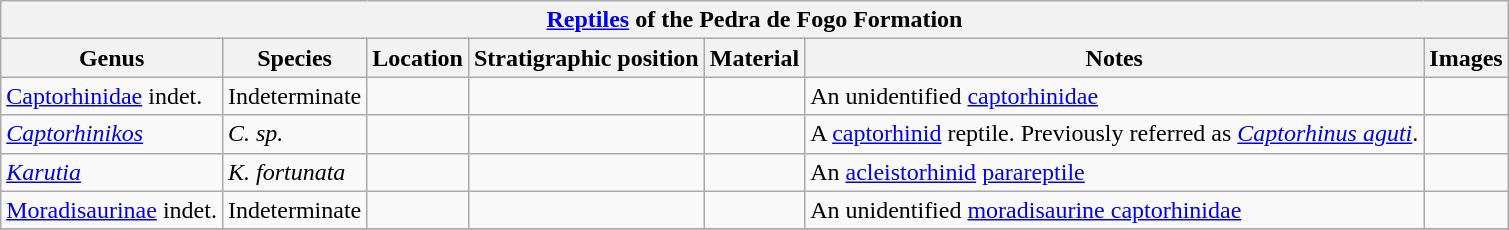<table class="wikitable" align="center">
<tr>
<th colspan="7" align="center"><a href='#'>Reptiles</a> of the Pedra de Fogo Formation</th>
</tr>
<tr>
<th>Genus</th>
<th>Species</th>
<th>Location</th>
<th>Stratigraphic position</th>
<th>Material</th>
<th>Notes</th>
<th>Images</th>
</tr>
<tr>
<td><a href='#'>Captorhinidae</a> indet.</td>
<td>Indeterminate</td>
<td></td>
<td></td>
<td></td>
<td>An unidentified <a href='#'>captorhinidae</a></td>
<td></td>
</tr>
<tr>
<td><em><a href='#'>Captorhinikos</a></em></td>
<td><em>C. sp.</em></td>
<td></td>
<td></td>
<td></td>
<td>A <a href='#'>captorhinid</a> reptile. Previously referred as <em><a href='#'>Captorhinus aguti</a></em>.</td>
<td></td>
</tr>
<tr>
<td><em><a href='#'>Karutia</a></em></td>
<td><em>K. fortunata</em></td>
<td></td>
<td></td>
<td></td>
<td>An <a href='#'>acleistorhinid</a> <a href='#'>parareptile</a></td>
<td></td>
</tr>
<tr>
<td><a href='#'>Moradisaurinae</a> indet.</td>
<td>Indeterminate</td>
<td></td>
<td></td>
<td></td>
<td>An unidentified <a href='#'>moradisaurine captorhinidae</a></td>
<td></td>
</tr>
<tr>
</tr>
</table>
